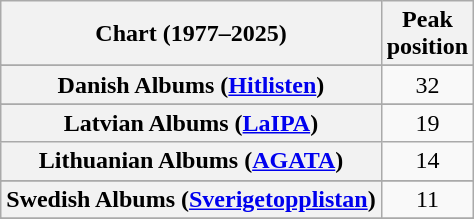<table class="wikitable sortable plainrowheaders" style="text-align:center">
<tr>
<th scope="col">Chart (1977–2025)</th>
<th scope="col">Peak<br>position</th>
</tr>
<tr>
</tr>
<tr>
</tr>
<tr>
<th scope="row">Danish Albums (<a href='#'>Hitlisten</a>)</th>
<td>32</td>
</tr>
<tr>
</tr>
<tr>
</tr>
<tr>
</tr>
<tr>
</tr>
<tr>
<th scope="row">Latvian Albums (<a href='#'>LaIPA</a>)</th>
<td>19</td>
</tr>
<tr>
<th scope="row">Lithuanian Albums (<a href='#'>AGATA</a>)</th>
<td>14</td>
</tr>
<tr>
</tr>
<tr>
<th scope="row">Swedish Albums (<a href='#'>Sverigetopplistan</a>)</th>
<td>11</td>
</tr>
<tr>
</tr>
<tr>
</tr>
</table>
